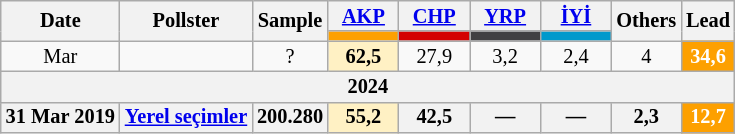<table class="wikitable mw-collapsible" style="text-align:center; font-size:85%; line-height:14px;">
<tr>
<th rowspan="2">Date</th>
<th rowspan="2">Pollster</th>
<th rowspan="2">Sample</th>
<th style="width:3em;"><a href='#'>AKP</a></th>
<th style="width:3em;"><a href='#'>CHP</a></th>
<th style="width:3em;"><a href='#'>YRP</a></th>
<th style="width:3em;"><a href='#'>İYİ</a></th>
<th rowspan="2">Others</th>
<th rowspan="2">Lead</th>
</tr>
<tr>
<th style="background:#fda000;"></th>
<th style="background:#d40000;"></th>
<th style="background:#414042;"></th>
<th style="background:#0099cc;"></th>
</tr>
<tr>
<td>Mar</td>
<td></td>
<td>?</td>
<td style="background:#FFF1C4"><strong>62,5</strong></td>
<td>27,9</td>
<td>3,2</td>
<td>2,4</td>
<td>4</td>
<th style="background:#fda000; color:white;">34,6</th>
</tr>
<tr>
<th colspan="9">2024</th>
</tr>
<tr>
<th>31 Mar 2019</th>
<th><a href='#'>Yerel seçimler</a></th>
<th>200.280</th>
<th style="background:#FFF1C4"><strong>55,2</strong></th>
<th>42,5</th>
<th>—</th>
<th>—</th>
<th>2,3</th>
<th style="background:#fda000; color:white;">12,7</th>
</tr>
</table>
